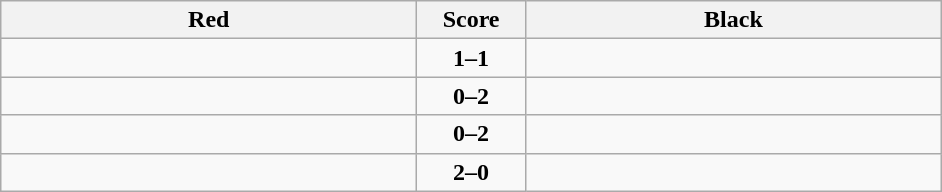<table class="wikitable" style="text-align: center;">
<tr>
<th align="right" width="270">Red</th>
<th width="65">Score</th>
<th align="left" width="270">Black</th>
</tr>
<tr>
<td align=left></td>
<td align=center><strong>1–1</strong></td>
<td align=left></td>
</tr>
<tr>
<td align=left></td>
<td align=center><strong>0–2</strong></td>
<td align=left><strong></strong></td>
</tr>
<tr>
<td align=left></td>
<td align=center><strong>0–2</strong></td>
<td align=left><strong></strong></td>
</tr>
<tr>
<td align=left><strong></strong></td>
<td align=center><strong>2–0</strong></td>
<td align=left></td>
</tr>
</table>
